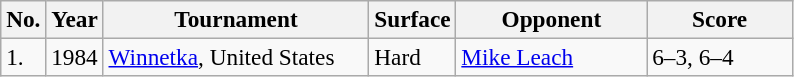<table class="sortable wikitable" style=font-size:97%>
<tr>
<th>No.</th>
<th style="width:30px">Year</th>
<th style="width:170px">Tournament</th>
<th style="width:50px">Surface</th>
<th style="width:120px">Opponent</th>
<th style="width:90px" class="unsortable">Score</th>
</tr>
<tr>
<td>1.</td>
<td>1984</td>
<td><a href='#'>Winnetka</a>, United States</td>
<td>Hard</td>
<td> <a href='#'>Mike Leach</a></td>
<td>6–3, 6–4</td>
</tr>
</table>
